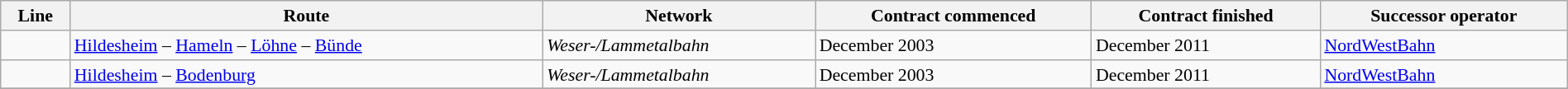<table class="wikitable" style="font-size:91%; width:100%;">
<tr class="hintergrundfarbe5">
<th>Line</th>
<th>Route</th>
<th>Network</th>
<th>Contract commenced</th>
<th>Contract finished</th>
<th>Successor operator</th>
</tr>
<tr>
<td style="font-size:111%;"></td>
<td><a href='#'>Hildesheim</a> – <a href='#'>Hameln</a> – <a href='#'>Löhne</a> – <a href='#'>Bünde</a></td>
<td><em>Weser-/Lammetalbahn</em></td>
<td>December 2003</td>
<td>December 2011</td>
<td><a href='#'>NordWestBahn</a></td>
</tr>
<tr>
<td style="font-size:111%;"></td>
<td><a href='#'>Hildesheim</a> – <a href='#'>Bodenburg</a></td>
<td><em>Weser-/Lammetalbahn</em></td>
<td>December 2003</td>
<td>December 2011</td>
<td><a href='#'>NordWestBahn</a></td>
</tr>
<tr>
</tr>
</table>
